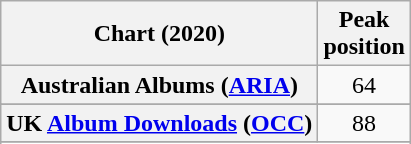<table class="wikitable sortable plainrowheaders" style="text-align:center">
<tr>
<th scope="col">Chart (2020)</th>
<th scope="col">Peak<br>position</th>
</tr>
<tr>
<th scope="row">Australian Albums (<a href='#'>ARIA</a>)</th>
<td>64</td>
</tr>
<tr>
</tr>
<tr>
</tr>
<tr>
<th scope="row">UK <a href='#'>Album Downloads</a> (<a href='#'>OCC</a>)</th>
<td>88</td>
</tr>
<tr>
</tr>
<tr>
</tr>
</table>
